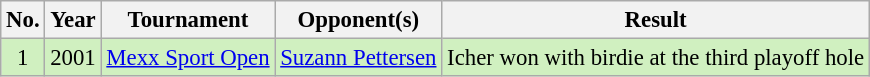<table class="wikitable" style="font-size:95%;">
<tr>
<th>No.</th>
<th>Year</th>
<th>Tournament</th>
<th>Opponent(s)</th>
<th>Result</th>
</tr>
<tr style="background:#D0F0C0;">
<td align="center">1</td>
<td>2001</td>
<td><a href='#'>Mexx Sport Open</a></td>
<td> <a href='#'>Suzann Pettersen</a></td>
<td>Icher won with birdie at the third playoff hole</td>
</tr>
</table>
